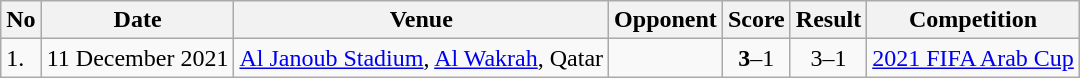<table class="wikitable" style="font-size:100%;">
<tr>
<th>No</th>
<th>Date</th>
<th>Venue</th>
<th>Opponent</th>
<th>Score</th>
<th>Result</th>
<th>Competition</th>
</tr>
<tr>
<td>1.</td>
<td>11 December 2021</td>
<td><a href='#'>Al Janoub Stadium</a>, <a href='#'>Al Wakrah</a>, Qatar</td>
<td></td>
<td align=center><strong>3</strong>–1</td>
<td align=center>3–1 </td>
<td><a href='#'>2021 FIFA Arab Cup</a></td>
</tr>
</table>
